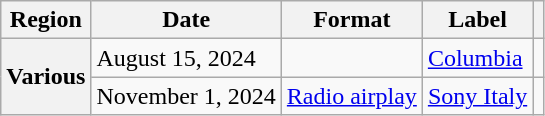<table class="wikitable plainrowheaders">
<tr>
<th scope="col">Region</th>
<th scope="col">Date</th>
<th scope="col">Format</th>
<th scope="col">Label</th>
<th scope="col"></th>
</tr>
<tr>
<th rowspan="2" scope="row">Various</th>
<td>August 15, 2024</td>
<td></td>
<td><a href='#'>Columbia</a></td>
<td></td>
</tr>
<tr>
<td>November 1, 2024</td>
<td><a href='#'>Radio airplay</a></td>
<td><a href='#'>Sony Italy</a></td>
<td></td>
</tr>
</table>
